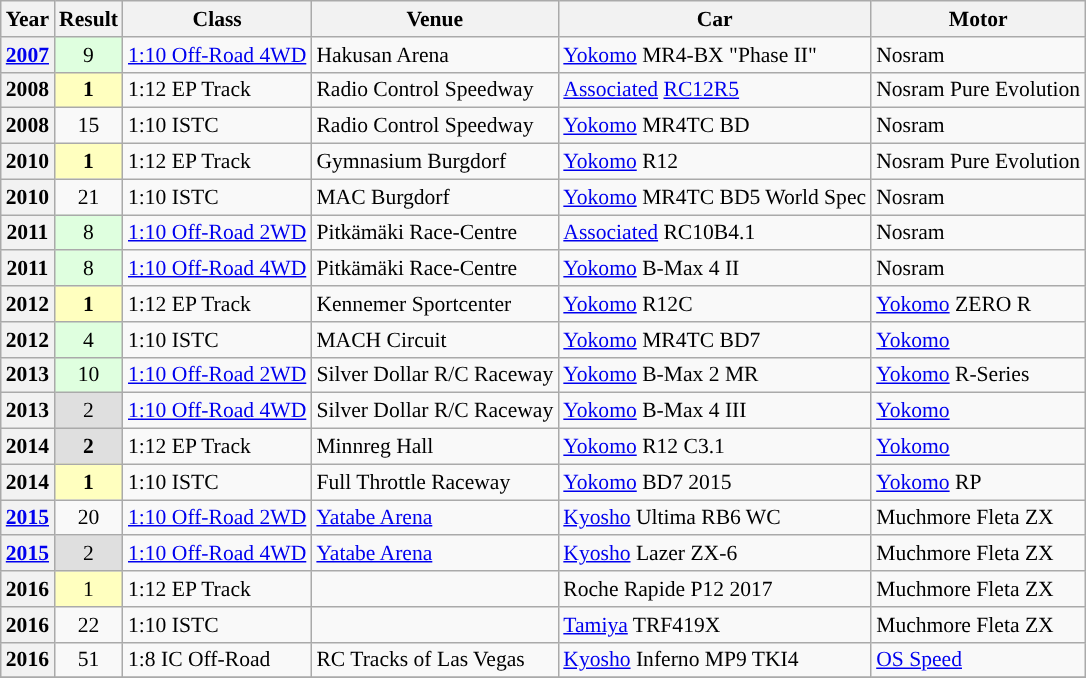<table class="wikitable" style="font-size: 90%">
<tr>
<th>Year</th>
<th>Result</th>
<th>Class</th>
<th>Venue</th>
<th>Car</th>
<th>Motor</th>
</tr>
<tr>
<th><a href='#'>2007</a></th>
<td align=center style="background:#DFFFDF;">9</td>
<td><a href='#'>1:10 Off-Road 4WD</a></td>
<td> Hakusan Arena</td>
<td><a href='#'>Yokomo</a> MR4-BX "Phase II"</td>
<td>Nosram</td>
</tr>
<tr>
<th>2008</th>
<td align=center style="background:#FFFFBF;"><strong>1</strong></td>
<td>1:12 EP Track</td>
<td> Radio Control Speedway</td>
<td><a href='#'>Associated</a> <a href='#'>RC12R5</a></td>
<td>Nosram Pure Evolution</td>
</tr>
<tr>
<th>2008</th>
<td align=center >15</td>
<td>1:10 ISTC</td>
<td> Radio Control Speedway</td>
<td><a href='#'>Yokomo</a> MR4TC BD</td>
<td>Nosram</td>
</tr>
<tr>
<th>2010</th>
<td align=center style="background:#FFFFBF;"><strong>1</strong></td>
<td>1:12 EP Track</td>
<td> Gymnasium Burgdorf</td>
<td><a href='#'>Yokomo</a> R12</td>
<td>Nosram Pure Evolution</td>
</tr>
<tr>
<th>2010</th>
<td align=center >21</td>
<td>1:10 ISTC</td>
<td> MAC Burgdorf</td>
<td><a href='#'>Yokomo</a> MR4TC BD5 World Spec</td>
<td>Nosram</td>
</tr>
<tr>
<th>2011</th>
<td align=center style="background:#DFFFDF;">8</td>
<td><a href='#'>1:10 Off-Road 2WD</a></td>
<td> Pitkämäki Race-Centre</td>
<td><a href='#'>Associated</a> RC10B4.1</td>
<td>Nosram</td>
</tr>
<tr>
<th>2011</th>
<td align=center style="background:#DFFFDF;">8</td>
<td><a href='#'>1:10 Off-Road 4WD</a></td>
<td> Pitkämäki Race-Centre</td>
<td><a href='#'>Yokomo</a> B-Max 4 II</td>
<td>Nosram</td>
</tr>
<tr>
<th>2012</th>
<td align=center style="background:#FFFFBF;"><strong>1</strong></td>
<td>1:12 EP Track</td>
<td> Kennemer Sportcenter</td>
<td><a href='#'>Yokomo</a> R12C</td>
<td><a href='#'>Yokomo</a> ZERO R</td>
</tr>
<tr>
<th>2012</th>
<td align=center style="background:#DFFFDF;">4</td>
<td>1:10 ISTC</td>
<td> MACH Circuit</td>
<td><a href='#'>Yokomo</a> MR4TC BD7</td>
<td><a href='#'>Yokomo</a></td>
</tr>
<tr>
<th>2013</th>
<td align=center style="background:#DFFFDF;">10</td>
<td><a href='#'>1:10 Off-Road 2WD</a></td>
<td> Silver Dollar R/C Raceway</td>
<td><a href='#'>Yokomo</a> B-Max 2 MR</td>
<td><a href='#'>Yokomo</a> R-Series</td>
</tr>
<tr>
<th>2013</th>
<td align=center style="background:#DFDFDF;">2</td>
<td><a href='#'>1:10 Off-Road 4WD</a></td>
<td> Silver Dollar R/C Raceway</td>
<td><a href='#'>Yokomo</a> B-Max 4 III</td>
<td><a href='#'>Yokomo</a></td>
</tr>
<tr>
<th>2014</th>
<td align=center style="background:#DFDFDF;"><strong>2</strong></td>
<td>1:12 EP Track</td>
<td> Minnreg Hall</td>
<td><a href='#'>Yokomo</a> R12 C3.1</td>
<td><a href='#'>Yokomo</a></td>
</tr>
<tr>
<th>2014</th>
<td align=center style="background:#FFFFBF;"><strong>1</strong></td>
<td>1:10 ISTC</td>
<td> Full Throttle Raceway</td>
<td><a href='#'>Yokomo</a> BD7 2015</td>
<td><a href='#'>Yokomo</a> RP</td>
</tr>
<tr>
<th><a href='#'>2015</a></th>
<td align=center style="background:#">20</td>
<td><a href='#'>1:10 Off-Road 2WD</a></td>
<td> <a href='#'>Yatabe Arena</a></td>
<td><a href='#'>Kyosho</a> Ultima RB6 WC</td>
<td>Muchmore Fleta ZX</td>
</tr>
<tr>
<th><a href='#'>2015</a></th>
<td align=center style="background:#DFDFDF;">2</td>
<td><a href='#'>1:10 Off-Road 4WD</a></td>
<td> <a href='#'>Yatabe Arena</a></td>
<td><a href='#'>Kyosho</a> Lazer ZX-6</td>
<td>Muchmore Fleta ZX</td>
</tr>
<tr>
<th>2016</th>
<td style="background:#FFFFBF;" align="center">1</td>
<td>1:12 EP Track</td>
<td> </td>
<td>Roche Rapide P12 2017</td>
<td>Muchmore Fleta ZX</td>
</tr>
<tr>
<th>2016</th>
<td align=center style="background:">22</td>
<td>1:10 ISTC</td>
<td> </td>
<td><a href='#'>Tamiya</a> TRF419X</td>
<td>Muchmore Fleta ZX</td>
</tr>
<tr>
<th>2016</th>
<td align=center style="background:">51</td>
<td>1:8 IC Off-Road</td>
<td> RC Tracks of Las Vegas</td>
<td><a href='#'>Kyosho</a> Inferno MP9 TKI4</td>
<td><a href='#'>OS Speed</a></td>
</tr>
<tr>
</tr>
</table>
